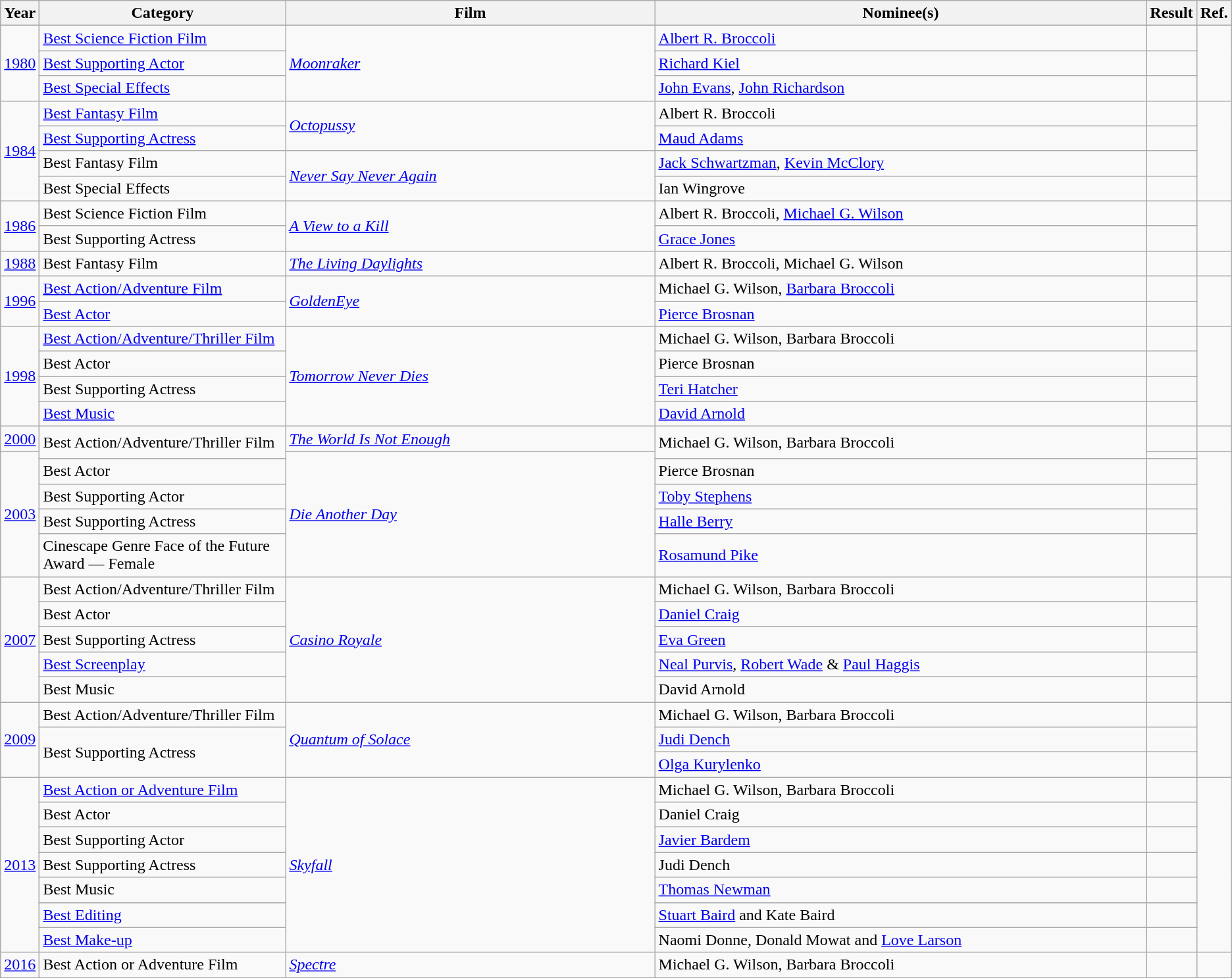<table class="wikitable">
<tr>
<th style="width: 1%;">Year</th>
<th style="width: 20%;">Category</th>
<th style="width: 30%;">Film</th>
<th>Nominee(s)</th>
<th style="width: 4%;">Result</th>
<th style="width: 1%;">Ref.</th>
</tr>
<tr>
<td rowspan="3"><a href='#'>1980</a></td>
<td><a href='#'>Best Science Fiction Film</a></td>
<td rowspan="3"><em><a href='#'>Moonraker</a></em></td>
<td><a href='#'>Albert R. Broccoli</a></td>
<td></td>
<td rowspan="3"></td>
</tr>
<tr>
<td><a href='#'>Best Supporting Actor</a></td>
<td><a href='#'>Richard Kiel</a></td>
<td></td>
</tr>
<tr>
<td><a href='#'>Best Special Effects</a></td>
<td><a href='#'>John Evans</a>, <a href='#'>John Richardson</a></td>
<td></td>
</tr>
<tr>
<td rowspan="4"><a href='#'>1984</a></td>
<td><a href='#'>Best Fantasy Film</a></td>
<td rowspan="2"><em><a href='#'>Octopussy</a></em></td>
<td>Albert R. Broccoli</td>
<td></td>
<td rowspan="4"></td>
</tr>
<tr>
<td><a href='#'>Best Supporting Actress</a></td>
<td><a href='#'>Maud Adams</a></td>
<td></td>
</tr>
<tr>
<td>Best Fantasy Film</td>
<td rowspan="2"><em><a href='#'>Never Say Never Again</a></em></td>
<td><a href='#'>Jack Schwartzman</a>, <a href='#'>Kevin McClory</a></td>
<td></td>
</tr>
<tr>
<td>Best Special Effects</td>
<td>Ian Wingrove</td>
<td></td>
</tr>
<tr>
<td rowspan="2"><a href='#'>1986</a></td>
<td>Best Science Fiction Film</td>
<td rowspan="2"><em><a href='#'>A View to a Kill</a></em></td>
<td>Albert R. Broccoli, <a href='#'>Michael G. Wilson</a></td>
<td></td>
<td rowspan="2"></td>
</tr>
<tr>
<td>Best Supporting Actress</td>
<td><a href='#'>Grace Jones</a></td>
<td></td>
</tr>
<tr>
<td><a href='#'>1988</a></td>
<td>Best Fantasy Film</td>
<td><em><a href='#'>The Living Daylights</a></em></td>
<td>Albert R. Broccoli, Michael G. Wilson</td>
<td></td>
<td></td>
</tr>
<tr>
<td rowspan="2"><a href='#'>1996</a></td>
<td><a href='#'>Best Action/Adventure Film</a></td>
<td rowspan="2"><em><a href='#'>GoldenEye</a></em></td>
<td>Michael G. Wilson, <a href='#'>Barbara Broccoli</a></td>
<td></td>
<td rowspan="2"></td>
</tr>
<tr>
<td><a href='#'>Best Actor</a></td>
<td><a href='#'>Pierce Brosnan</a></td>
<td></td>
</tr>
<tr>
<td rowspan="4"><a href='#'>1998</a></td>
<td><a href='#'>Best Action/Adventure/Thriller Film</a></td>
<td rowspan="4"><em><a href='#'>Tomorrow Never Dies</a></em></td>
<td>Michael G. Wilson, Barbara Broccoli</td>
<td></td>
<td rowspan="4"></td>
</tr>
<tr>
<td>Best Actor</td>
<td>Pierce Brosnan</td>
<td></td>
</tr>
<tr>
<td>Best Supporting Actress</td>
<td><a href='#'>Teri Hatcher</a></td>
<td></td>
</tr>
<tr>
<td><a href='#'>Best Music</a></td>
<td><a href='#'>David Arnold</a></td>
<td></td>
</tr>
<tr>
<td><a href='#'>2000</a></td>
<td rowspan="2">Best Action/Adventure/Thriller Film</td>
<td><em><a href='#'>The World Is Not Enough</a></em></td>
<td rowspan="2">Michael G. Wilson, Barbara Broccoli</td>
<td></td>
<td></td>
</tr>
<tr>
<td rowspan="5"><a href='#'>2003</a></td>
<td rowspan="5"><em><a href='#'>Die Another Day</a></em></td>
<td></td>
<td rowspan="5"></td>
</tr>
<tr>
<td>Best Actor</td>
<td>Pierce Brosnan</td>
<td></td>
</tr>
<tr>
<td>Best Supporting Actor</td>
<td><a href='#'>Toby Stephens</a></td>
<td></td>
</tr>
<tr>
<td>Best Supporting Actress</td>
<td><a href='#'>Halle Berry</a></td>
<td></td>
</tr>
<tr>
<td>Cinescape Genre Face of the Future Award — Female</td>
<td><a href='#'>Rosamund Pike</a></td>
<td></td>
</tr>
<tr>
<td rowspan="5"><a href='#'>2007</a></td>
<td>Best Action/Adventure/Thriller Film</td>
<td rowspan="5"><em><a href='#'>Casino Royale</a></em></td>
<td>Michael G. Wilson, Barbara Broccoli</td>
<td></td>
<td rowspan="5"></td>
</tr>
<tr>
<td>Best Actor</td>
<td><a href='#'>Daniel Craig</a></td>
<td></td>
</tr>
<tr>
<td>Best Supporting Actress</td>
<td><a href='#'>Eva Green</a></td>
<td></td>
</tr>
<tr>
<td><a href='#'>Best Screenplay</a></td>
<td><a href='#'>Neal Purvis</a>, <a href='#'>Robert Wade</a> & <a href='#'>Paul Haggis</a></td>
<td></td>
</tr>
<tr>
<td>Best Music</td>
<td>David Arnold</td>
<td></td>
</tr>
<tr>
<td rowspan="3"><a href='#'>2009</a></td>
<td>Best Action/Adventure/Thriller Film</td>
<td rowspan="3"><em><a href='#'>Quantum of Solace</a></em></td>
<td>Michael G. Wilson, Barbara Broccoli</td>
<td></td>
<td rowspan="3"></td>
</tr>
<tr>
<td rowspan="2">Best Supporting Actress</td>
<td><a href='#'>Judi Dench</a></td>
<td></td>
</tr>
<tr>
<td><a href='#'>Olga Kurylenko</a></td>
<td></td>
</tr>
<tr>
<td rowspan="7"><a href='#'>2013</a></td>
<td><a href='#'>Best Action or Adventure Film</a></td>
<td rowspan="7"><em><a href='#'>Skyfall</a></em></td>
<td>Michael G. Wilson, Barbara Broccoli</td>
<td></td>
<td rowspan="7"></td>
</tr>
<tr>
<td>Best Actor</td>
<td>Daniel Craig</td>
<td></td>
</tr>
<tr>
<td>Best Supporting Actor</td>
<td><a href='#'>Javier Bardem</a></td>
<td></td>
</tr>
<tr>
<td>Best Supporting Actress</td>
<td>Judi Dench</td>
<td></td>
</tr>
<tr>
<td>Best Music</td>
<td><a href='#'>Thomas Newman</a></td>
<td></td>
</tr>
<tr>
<td><a href='#'>Best Editing</a></td>
<td><a href='#'>Stuart Baird</a> and Kate Baird</td>
<td></td>
</tr>
<tr>
<td><a href='#'>Best Make-up</a></td>
<td>Naomi Donne, Donald Mowat and <a href='#'>Love Larson</a></td>
<td></td>
</tr>
<tr>
<td><a href='#'>2016</a></td>
<td>Best Action or Adventure Film</td>
<td><em><a href='#'>Spectre</a></em></td>
<td>Michael G. Wilson, Barbara Broccoli</td>
<td></td>
<td></td>
</tr>
</table>
